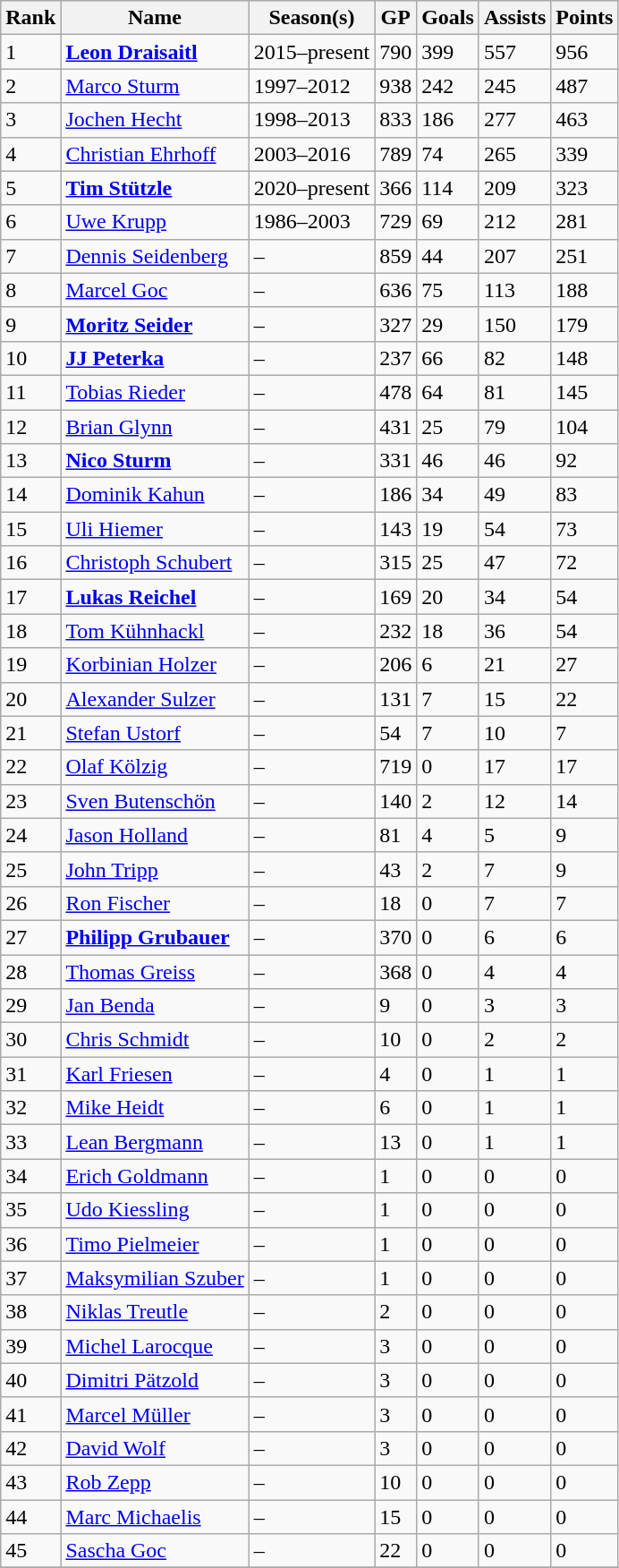<table class="wikitable sortable" id="Table3">
<tr style="background-color: #e0e0e0; text-align: center;">
<th>Rank</th>
<th class="unsortable">Name</th>
<th>Season(s)</th>
<th>GP</th>
<th>Goals</th>
<th>Assists</th>
<th>Points</th>
</tr>
<tr>
<td>1</td>
<td><strong><a href='#'>Leon Draisaitl</a></strong></td>
<td>2015–present</td>
<td>790</td>
<td>399</td>
<td>557</td>
<td>956</td>
</tr>
<tr>
<td>2</td>
<td><a href='#'>Marco Sturm</a></td>
<td>1997–2012</td>
<td>938</td>
<td>242</td>
<td>245</td>
<td>487</td>
</tr>
<tr>
<td>3</td>
<td><a href='#'>Jochen Hecht</a></td>
<td>1998–2013</td>
<td>833</td>
<td>186</td>
<td>277</td>
<td>463</td>
</tr>
<tr>
<td>4</td>
<td><a href='#'>Christian Ehrhoff</a></td>
<td>2003–2016</td>
<td>789</td>
<td>74</td>
<td>265</td>
<td>339</td>
</tr>
<tr>
<td>5</td>
<td><strong><a href='#'>Tim Stützle</a></strong></td>
<td>2020–present</td>
<td>366</td>
<td>114</td>
<td>209</td>
<td>323</td>
</tr>
<tr>
<td>6</td>
<td><a href='#'>Uwe Krupp</a>  </td>
<td>1986–2003</td>
<td>729</td>
<td>69</td>
<td>212</td>
<td>281</td>
</tr>
<tr>
<td>7</td>
<td><a href='#'>Dennis Seidenberg</a> </td>
<td>–</td>
<td>859</td>
<td>44</td>
<td>207</td>
<td>251</td>
</tr>
<tr>
<td>8</td>
<td><a href='#'>Marcel Goc</a></td>
<td>–</td>
<td>636</td>
<td>75</td>
<td>113</td>
<td>188</td>
</tr>
<tr>
<td>9</td>
<td><strong><a href='#'>Moritz Seider</a></strong></td>
<td>–</td>
<td>327</td>
<td>29</td>
<td>150</td>
<td>179</td>
</tr>
<tr>
<td>10</td>
<td><strong><a href='#'>JJ Peterka</a></strong></td>
<td>–</td>
<td>237</td>
<td>66</td>
<td>82</td>
<td>148</td>
</tr>
<tr>
<td>11</td>
<td><a href='#'>Tobias Rieder</a></td>
<td>–</td>
<td>478</td>
<td>64</td>
<td>81</td>
<td>145</td>
</tr>
<tr>
<td>12</td>
<td><a href='#'>Brian Glynn</a></td>
<td>–</td>
<td>431</td>
<td>25</td>
<td>79</td>
<td>104</td>
</tr>
<tr>
<td>13</td>
<td><strong><a href='#'>Nico Sturm</a></strong> </td>
<td>–</td>
<td>331</td>
<td>46</td>
<td>46</td>
<td>92</td>
</tr>
<tr>
<td>14</td>
<td><a href='#'>Dominik Kahun</a></td>
<td>–</td>
<td>186</td>
<td>34</td>
<td>49</td>
<td>83</td>
</tr>
<tr>
<td>15</td>
<td><a href='#'>Uli Hiemer</a></td>
<td>–</td>
<td>143</td>
<td>19</td>
<td>54</td>
<td>73</td>
</tr>
<tr>
<td>16</td>
<td><a href='#'>Christoph Schubert</a></td>
<td>–</td>
<td>315</td>
<td>25</td>
<td>47</td>
<td>72</td>
</tr>
<tr>
<td>17</td>
<td><strong><a href='#'>Lukas Reichel</a></strong></td>
<td>–</td>
<td>169</td>
<td>20</td>
<td>34</td>
<td>54</td>
</tr>
<tr>
<td>18</td>
<td><a href='#'>Tom Kühnhackl</a>  </td>
<td>–</td>
<td>232</td>
<td>18</td>
<td>36</td>
<td>54</td>
</tr>
<tr>
<td>19</td>
<td><a href='#'>Korbinian Holzer</a></td>
<td>–</td>
<td>206</td>
<td>6</td>
<td>21</td>
<td>27</td>
</tr>
<tr>
<td>20</td>
<td><a href='#'>Alexander Sulzer</a></td>
<td>–</td>
<td>131</td>
<td>7</td>
<td>15</td>
<td>22</td>
</tr>
<tr>
<td>21</td>
<td><a href='#'>Stefan Ustorf</a></td>
<td>–</td>
<td>54</td>
<td>7</td>
<td>10</td>
<td>7</td>
</tr>
<tr>
<td>22</td>
<td><a href='#'>Olaf Kölzig</a></td>
<td>–</td>
<td>719</td>
<td>0</td>
<td>17</td>
<td>17</td>
</tr>
<tr>
<td>23</td>
<td><a href='#'>Sven Butenschön</a></td>
<td>–</td>
<td>140</td>
<td>2</td>
<td>12</td>
<td>14</td>
</tr>
<tr>
<td>24</td>
<td><a href='#'>Jason Holland</a></td>
<td>–</td>
<td>81</td>
<td>4</td>
<td>5</td>
<td>9</td>
</tr>
<tr>
<td>25</td>
<td><a href='#'>John Tripp</a></td>
<td>–</td>
<td>43</td>
<td>2</td>
<td>7</td>
<td>9</td>
</tr>
<tr>
<td>26</td>
<td><a href='#'>Ron Fischer</a></td>
<td>–</td>
<td>18</td>
<td>0</td>
<td>7</td>
<td>7</td>
</tr>
<tr>
<td>27</td>
<td><strong><a href='#'>Philipp Grubauer</a></strong> </td>
<td>–</td>
<td>370</td>
<td>0</td>
<td>6</td>
<td>6</td>
</tr>
<tr>
<td>28</td>
<td><a href='#'>Thomas Greiss</a></td>
<td>–</td>
<td>368</td>
<td>0</td>
<td>4</td>
<td>4</td>
</tr>
<tr>
<td>29</td>
<td><a href='#'>Jan Benda</a></td>
<td>–</td>
<td>9</td>
<td>0</td>
<td>3</td>
<td>3</td>
</tr>
<tr>
<td>30</td>
<td><a href='#'>Chris Schmidt</a></td>
<td>–</td>
<td>10</td>
<td>0</td>
<td>2</td>
<td>2</td>
</tr>
<tr>
<td>31</td>
<td><a href='#'>Karl Friesen</a></td>
<td>–</td>
<td>4</td>
<td>0</td>
<td>1</td>
<td>1</td>
</tr>
<tr>
<td>32</td>
<td><a href='#'>Mike Heidt</a></td>
<td>–</td>
<td>6</td>
<td>0</td>
<td>1</td>
<td>1</td>
</tr>
<tr>
<td>33</td>
<td><a href='#'>Lean Bergmann</a></td>
<td>–</td>
<td>13</td>
<td>0</td>
<td>1</td>
<td>1</td>
</tr>
<tr>
<td>34</td>
<td><a href='#'>Erich Goldmann</a></td>
<td>–</td>
<td>1</td>
<td>0</td>
<td>0</td>
<td>0</td>
</tr>
<tr>
<td>35</td>
<td><a href='#'>Udo Kiessling</a></td>
<td>–</td>
<td>1</td>
<td>0</td>
<td>0</td>
<td>0</td>
</tr>
<tr>
<td>36</td>
<td><a href='#'>Timo Pielmeier</a></td>
<td>–</td>
<td>1</td>
<td>0</td>
<td>0</td>
<td>0</td>
</tr>
<tr>
<td>37</td>
<td><a href='#'>Maksymilian Szuber</a></td>
<td>–</td>
<td>1</td>
<td>0</td>
<td>0</td>
<td>0</td>
</tr>
<tr>
<td>38</td>
<td><a href='#'>Niklas Treutle</a></td>
<td>–</td>
<td>2</td>
<td>0</td>
<td>0</td>
<td>0</td>
</tr>
<tr>
<td>39</td>
<td><a href='#'>Michel Larocque</a></td>
<td>–</td>
<td>3</td>
<td>0</td>
<td>0</td>
<td>0</td>
</tr>
<tr>
<td>40</td>
<td><a href='#'>Dimitri Pätzold</a></td>
<td>–</td>
<td>3</td>
<td>0</td>
<td>0</td>
<td>0</td>
</tr>
<tr>
<td>41</td>
<td><a href='#'>Marcel Müller</a></td>
<td>–</td>
<td>3</td>
<td>0</td>
<td>0</td>
<td>0</td>
</tr>
<tr>
<td>42</td>
<td><a href='#'>David Wolf</a></td>
<td>–</td>
<td>3</td>
<td>0</td>
<td>0</td>
<td>0</td>
</tr>
<tr>
<td>43</td>
<td><a href='#'>Rob Zepp</a></td>
<td>–</td>
<td>10</td>
<td>0</td>
<td>0</td>
<td>0</td>
</tr>
<tr>
<td>44</td>
<td><a href='#'>Marc Michaelis</a></td>
<td>–</td>
<td>15</td>
<td>0</td>
<td>0</td>
<td>0</td>
</tr>
<tr>
<td>45</td>
<td><a href='#'>Sascha Goc</a></td>
<td>–</td>
<td>22</td>
<td>0</td>
<td>0</td>
<td>0</td>
</tr>
<tr>
</tr>
</table>
